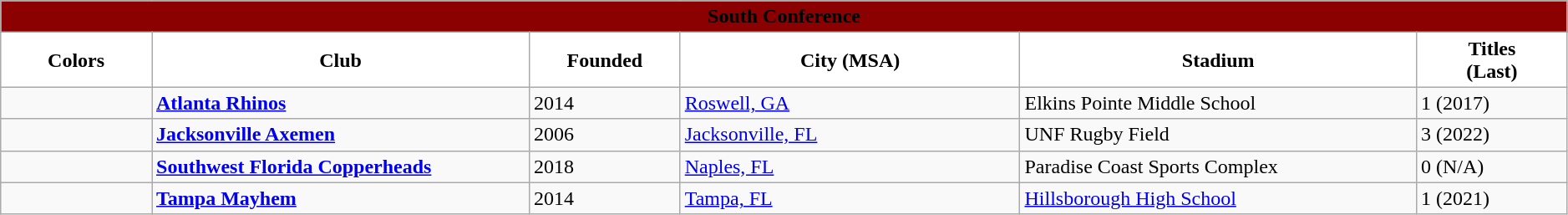<table class="wikitable" style="width: 99%">
<tr>
<td colspan="6" align="center" bgcolor="darkred"><strong><span>South Conference</span></strong></td>
</tr>
<tr>
<th style="background:white; width:8%">Colors</th>
<th style="background:white; width:20%">Club</th>
<th style="background:white; width:8%">Founded</th>
<th style="background:white; width:18%">City (MSA)</th>
<th style="background:white; width:21%">Stadium</th>
<th style="background:white; width:8%">Titles<br>(Last)</th>
</tr>
<tr>
<td></td>
<td><strong><a href='#'>Atlanta Rhinos</a></strong></td>
<td>2014</td>
<td><a href='#'>Roswell, GA</a></td>
<td>Elkins Pointe Middle School</td>
<td>1 (2017)</td>
</tr>
<tr>
<td></td>
<td><strong><a href='#'>Jacksonville Axemen</a></strong></td>
<td>2006</td>
<td><a href='#'>Jacksonville, FL</a></td>
<td>UNF Rugby Field</td>
<td>3 (2022)</td>
</tr>
<tr>
<td></td>
<td><strong><a href='#'>Southwest Florida Copperheads</a></strong></td>
<td>2018</td>
<td><a href='#'>Naples, FL</a></td>
<td>Paradise Coast Sports Complex</td>
<td>0 (N/A)</td>
</tr>
<tr>
<td></td>
<td><strong><a href='#'>Tampa Mayhem</a></strong></td>
<td>2014</td>
<td><a href='#'>Tampa, FL</a></td>
<td><a href='#'>Hillsborough High School</a></td>
<td>1 (2021)</td>
</tr>
</table>
